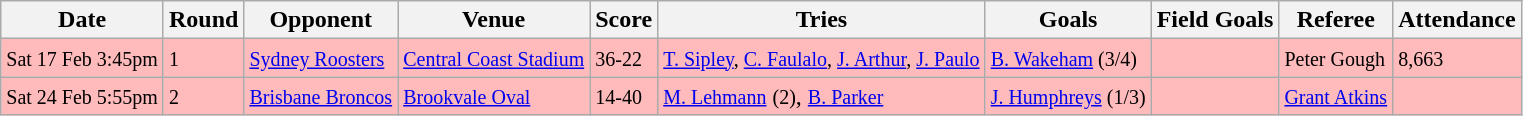<table class="wikitable">
<tr>
<th>Date</th>
<th>Round</th>
<th>Opponent</th>
<th>Venue</th>
<th>Score</th>
<th>Tries</th>
<th>Goals</th>
<th>Field Goals</th>
<th>Referee</th>
<th>Attendance</th>
</tr>
<tr bgcolor=#FFBBBB>
<td><small>Sat 17 Feb 3:45pm</small></td>
<td><small>1</small></td>
<td><a href='#'><small>Sydney Roosters</small></a></td>
<td><a href='#'><small>Central Coast Stadium</small></a></td>
<td><small>36-22</small></td>
<td><small><a href='#'>T. Sipley</a>, <a href='#'>C. Faulalo</a>, <a href='#'>J. Arthur</a>, <a href='#'>J. Paulo</a></small></td>
<td><small><a href='#'>B. Wakeham</a> (3/4)</small></td>
<td></td>
<td><small>Peter Gough</small></td>
<td><small>8,663</small></td>
</tr>
<tr bgcolor=#FFBBBB>
<td><small>Sat 24 Feb 5:55pm</small></td>
<td><small>2</small></td>
<td><a href='#'><small>Brisbane Broncos</small></a></td>
<td><a href='#'><small>Brookvale Oval</small></a></td>
<td><small>14-40</small></td>
<td><a href='#'><small>M. Lehmann</small></a> <small>(2)</small>, <a href='#'><small>B. Parker</small></a></td>
<td><small><a href='#'>J. Humphreys</a> (1/3)</small></td>
<td></td>
<td><small><a href='#'>Grant Atkins</a></small></td>
<td></td>
</tr>
</table>
